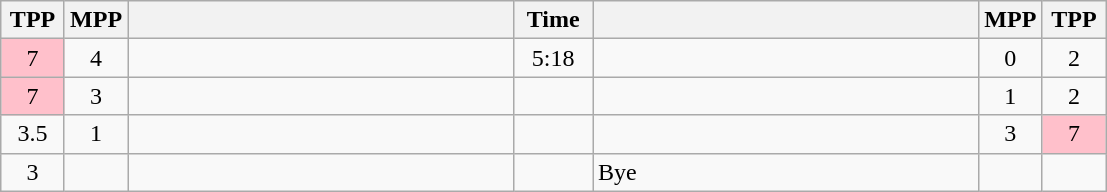<table class="wikitable" style="text-align: center;" |>
<tr>
<th width="35">TPP</th>
<th width="35">MPP</th>
<th width="250"></th>
<th width="45">Time</th>
<th width="250"></th>
<th width="35">MPP</th>
<th width="35">TPP</th>
</tr>
<tr>
<td bgcolor=pink>7</td>
<td>4</td>
<td style="text-align:left;"></td>
<td>5:18</td>
<td style="text-align:left;"><strong></strong></td>
<td>0</td>
<td>2</td>
</tr>
<tr>
<td bgcolor=pink>7</td>
<td>3</td>
<td style="text-align:left;"></td>
<td></td>
<td style="text-align:left;"><strong></strong></td>
<td>1</td>
<td>2</td>
</tr>
<tr>
<td>3.5</td>
<td>1</td>
<td style="text-align:left;"><strong></strong></td>
<td></td>
<td style="text-align:left;"></td>
<td>3</td>
<td bgcolor=pink>7</td>
</tr>
<tr>
<td>3</td>
<td></td>
<td style="text-align:left;"><strong></strong></td>
<td></td>
<td style="text-align:left;">Bye</td>
<td></td>
<td></td>
</tr>
</table>
